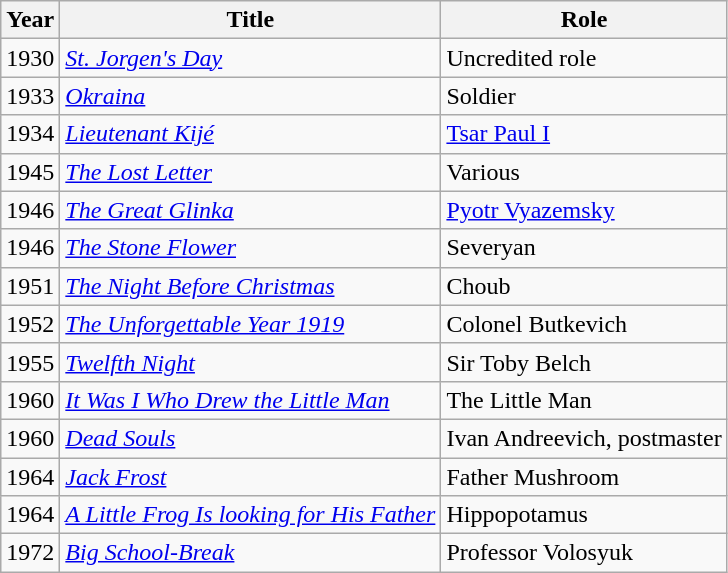<table class="wikitable">
<tr>
<th>Year</th>
<th>Title</th>
<th>Role</th>
</tr>
<tr>
<td>1930</td>
<td><em><a href='#'>St. Jorgen's Day</a></em></td>
<td>Uncredited role</td>
</tr>
<tr>
<td>1933</td>
<td><em><a href='#'>Okraina</a></em></td>
<td>Soldier</td>
</tr>
<tr>
<td>1934</td>
<td><em><a href='#'>Lieutenant Kijé</a></em></td>
<td><a href='#'>Tsar Paul I</a></td>
</tr>
<tr>
<td>1945</td>
<td><em><a href='#'>The Lost Letter</a></em></td>
<td>Various</td>
</tr>
<tr>
<td>1946</td>
<td><em><a href='#'>The Great Glinka</a></em></td>
<td><a href='#'>Pyotr Vyazemsky</a></td>
</tr>
<tr>
<td>1946</td>
<td><em><a href='#'>The Stone Flower</a></em></td>
<td>Severyan</td>
</tr>
<tr>
<td>1951</td>
<td><em><a href='#'>The Night Before Christmas</a></em></td>
<td>Choub</td>
</tr>
<tr>
<td>1952</td>
<td><em><a href='#'>The Unforgettable Year 1919</a></em></td>
<td>Colonel Butkevich</td>
</tr>
<tr>
<td>1955</td>
<td><em><a href='#'>Twelfth Night</a></em></td>
<td>Sir Toby Belch</td>
</tr>
<tr>
<td>1960</td>
<td><em><a href='#'>It Was I Who Drew the Little Man</a></em></td>
<td>The Little Man</td>
</tr>
<tr>
<td>1960</td>
<td><em><a href='#'>Dead Souls</a></em></td>
<td>Ivan Andreevich, postmaster</td>
</tr>
<tr>
<td>1964</td>
<td><em><a href='#'>Jack Frost</a></em></td>
<td>Father Mushroom</td>
</tr>
<tr>
<td>1964</td>
<td><em><a href='#'>A Little Frog Is looking for His Father</a></em></td>
<td>Hippopotamus</td>
</tr>
<tr>
<td>1972</td>
<td><em><a href='#'>Big School-Break</a></em></td>
<td>Professor Volosyuk</td>
</tr>
</table>
